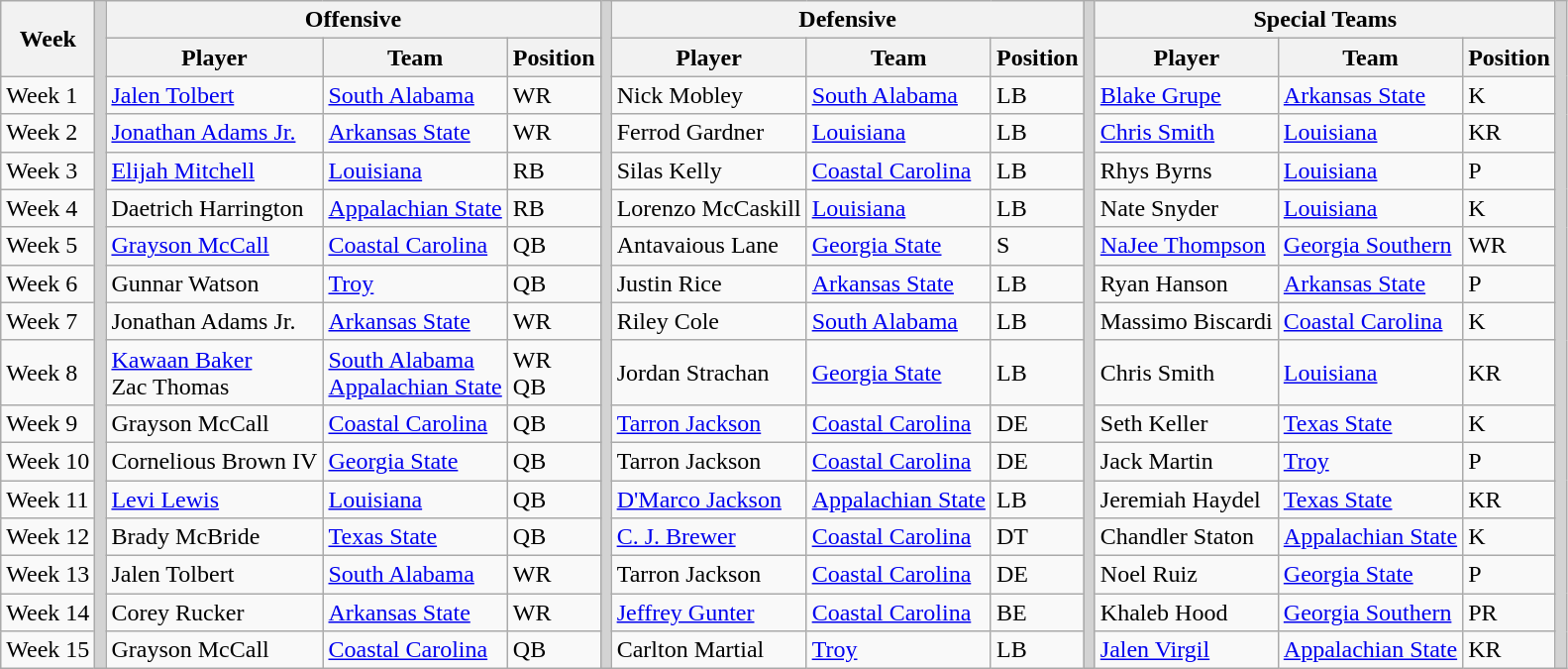<table class="wikitable" border="1">
<tr>
<th rowspan="2">Week</th>
<th rowSpan="17" style="background-color:lightgrey;"></th>
<th colspan="3">Offensive</th>
<th rowSpan="17" style="background-color:lightgrey;"></th>
<th colspan="3">Defensive</th>
<th rowSpan="17" style="background-color:lightgrey;"></th>
<th colspan="3">Special Teams</th>
<th rowSpan="17" style="background-color:lightgrey;"></th>
</tr>
<tr>
<th>Player</th>
<th>Team</th>
<th>Position</th>
<th>Player</th>
<th>Team</th>
<th>Position</th>
<th>Player</th>
<th>Team</th>
<th>Position</th>
</tr>
<tr>
<td>Week 1</td>
<td><a href='#'>Jalen Tolbert</a></td>
<td><a href='#'>South Alabama</a></td>
<td>WR</td>
<td>Nick Mobley</td>
<td><a href='#'>South Alabama</a></td>
<td>LB</td>
<td><a href='#'>Blake Grupe</a></td>
<td><a href='#'>Arkansas State</a></td>
<td>K</td>
</tr>
<tr>
<td>Week 2</td>
<td><a href='#'>Jonathan Adams Jr.</a></td>
<td><a href='#'>Arkansas State</a></td>
<td>WR</td>
<td>Ferrod Gardner</td>
<td><a href='#'>Louisiana</a></td>
<td>LB</td>
<td><a href='#'>Chris Smith</a></td>
<td><a href='#'>Louisiana</a></td>
<td>KR</td>
</tr>
<tr>
<td>Week 3</td>
<td><a href='#'>Elijah Mitchell</a></td>
<td><a href='#'>Louisiana</a></td>
<td>RB</td>
<td>Silas Kelly</td>
<td><a href='#'>Coastal Carolina</a></td>
<td>LB</td>
<td>Rhys Byrns</td>
<td><a href='#'>Louisiana</a></td>
<td>P</td>
</tr>
<tr>
<td>Week 4</td>
<td>Daetrich Harrington</td>
<td><a href='#'>Appalachian State</a></td>
<td>RB</td>
<td>Lorenzo McCaskill</td>
<td><a href='#'>Louisiana</a></td>
<td>LB</td>
<td>Nate Snyder</td>
<td><a href='#'>Louisiana</a></td>
<td>K</td>
</tr>
<tr>
<td>Week 5</td>
<td><a href='#'>Grayson McCall</a></td>
<td><a href='#'>Coastal Carolina</a></td>
<td>QB</td>
<td>Antavaious Lane</td>
<td><a href='#'>Georgia State</a></td>
<td>S</td>
<td><a href='#'>NaJee Thompson</a></td>
<td><a href='#'>Georgia Southern</a></td>
<td>WR</td>
</tr>
<tr>
<td>Week 6</td>
<td>Gunnar Watson</td>
<td><a href='#'>Troy</a></td>
<td>QB</td>
<td>Justin Rice</td>
<td><a href='#'>Arkansas State</a></td>
<td>LB</td>
<td>Ryan Hanson</td>
<td><a href='#'>Arkansas State</a></td>
<td>P</td>
</tr>
<tr>
<td>Week 7</td>
<td>Jonathan Adams Jr.</td>
<td><a href='#'>Arkansas State</a></td>
<td>WR</td>
<td>Riley Cole</td>
<td><a href='#'>South Alabama</a></td>
<td>LB</td>
<td>Massimo Biscardi</td>
<td><a href='#'>Coastal Carolina</a></td>
<td>K</td>
</tr>
<tr>
<td>Week 8</td>
<td><a href='#'>Kawaan Baker</a><br>Zac Thomas</td>
<td><a href='#'>South Alabama</a><br><a href='#'>Appalachian State</a></td>
<td>WR<br>QB</td>
<td>Jordan Strachan</td>
<td><a href='#'>Georgia State</a></td>
<td>LB</td>
<td>Chris Smith</td>
<td><a href='#'>Louisiana</a></td>
<td>KR</td>
</tr>
<tr>
<td>Week 9</td>
<td>Grayson McCall</td>
<td><a href='#'>Coastal Carolina</a></td>
<td>QB</td>
<td><a href='#'>Tarron Jackson</a></td>
<td><a href='#'>Coastal Carolina</a></td>
<td>DE</td>
<td>Seth Keller</td>
<td><a href='#'>Texas State</a></td>
<td>K</td>
</tr>
<tr>
<td>Week 10</td>
<td>Cornelious Brown IV</td>
<td><a href='#'>Georgia State</a></td>
<td>QB</td>
<td>Tarron Jackson</td>
<td><a href='#'>Coastal Carolina</a></td>
<td>DE</td>
<td>Jack Martin</td>
<td><a href='#'>Troy</a></td>
<td>P</td>
</tr>
<tr>
<td>Week 11</td>
<td><a href='#'>Levi Lewis</a></td>
<td><a href='#'>Louisiana</a></td>
<td>QB</td>
<td><a href='#'>D'Marco Jackson</a></td>
<td><a href='#'>Appalachian State</a></td>
<td>LB</td>
<td>Jeremiah Haydel</td>
<td><a href='#'>Texas State</a></td>
<td>KR</td>
</tr>
<tr>
<td>Week 12</td>
<td>Brady McBride</td>
<td><a href='#'>Texas State</a></td>
<td>QB</td>
<td><a href='#'>C. J. Brewer</a></td>
<td><a href='#'>Coastal Carolina</a></td>
<td>DT</td>
<td>Chandler Staton</td>
<td><a href='#'>Appalachian State</a></td>
<td>K</td>
</tr>
<tr>
<td>Week 13</td>
<td>Jalen Tolbert</td>
<td><a href='#'>South Alabama</a></td>
<td>WR</td>
<td>Tarron Jackson</td>
<td><a href='#'>Coastal Carolina</a></td>
<td>DE</td>
<td>Noel Ruiz</td>
<td><a href='#'>Georgia State</a></td>
<td>P</td>
</tr>
<tr>
<td>Week 14</td>
<td>Corey Rucker</td>
<td><a href='#'>Arkansas State</a></td>
<td>WR</td>
<td><a href='#'>Jeffrey Gunter</a></td>
<td><a href='#'>Coastal Carolina</a></td>
<td>BE</td>
<td>Khaleb Hood</td>
<td><a href='#'>Georgia Southern</a></td>
<td>PR</td>
</tr>
<tr>
<td>Week 15</td>
<td>Grayson McCall</td>
<td><a href='#'>Coastal Carolina</a></td>
<td>QB</td>
<td>Carlton Martial</td>
<td><a href='#'>Troy</a></td>
<td>LB</td>
<td><a href='#'>Jalen Virgil</a></td>
<td><a href='#'>Appalachian State</a></td>
<td>KR</td>
</tr>
</table>
